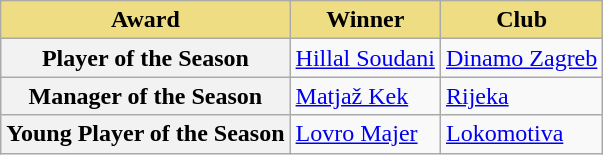<table class="wikitable" style="text-align:center">
<tr>
<th style="background-color: #eedd82"><strong>Award</strong></th>
<th style="background-color: #eedd82">Winner</th>
<th style="background-color: #eedd82">Club</th>
</tr>
<tr>
<th><strong>Player of the Season</strong></th>
<td align="left"> <a href='#'>Hillal Soudani</a></td>
<td align="left"><a href='#'>Dinamo Zagreb</a></td>
</tr>
<tr>
<th><strong>Manager of the Season</strong></th>
<td align="left"> <a href='#'>Matjaž Kek</a></td>
<td align="left"><a href='#'>Rijeka</a></td>
</tr>
<tr>
<th><strong>Young Player of the Season</strong></th>
<td align="left"> <a href='#'>Lovro Majer</a></td>
<td align="left"><a href='#'>Lokomotiva</a></td>
</tr>
</table>
